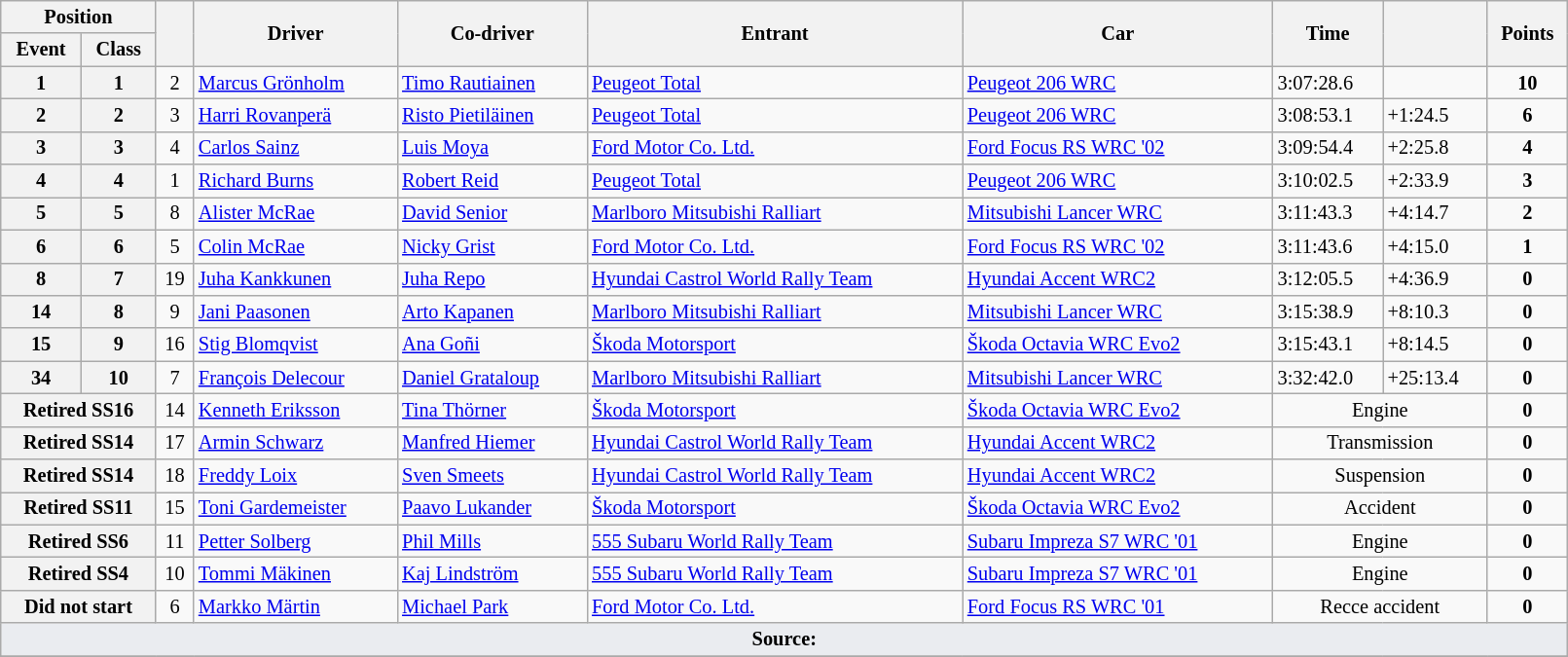<table class="wikitable" width=85% style="font-size: 85%;">
<tr>
<th colspan="2">Position</th>
<th rowspan="2"></th>
<th rowspan="2">Driver</th>
<th rowspan="2">Co-driver</th>
<th rowspan="2">Entrant</th>
<th rowspan="2">Car</th>
<th rowspan="2">Time</th>
<th rowspan="2"></th>
<th rowspan="2">Points</th>
</tr>
<tr>
<th>Event</th>
<th>Class</th>
</tr>
<tr>
<th>1</th>
<th>1</th>
<td align="center">2</td>
<td> <a href='#'>Marcus Grönholm</a></td>
<td> <a href='#'>Timo Rautiainen</a></td>
<td> <a href='#'>Peugeot Total</a></td>
<td><a href='#'>Peugeot 206 WRC</a></td>
<td>3:07:28.6</td>
<td></td>
<td align="center"><strong>10</strong></td>
</tr>
<tr>
<th>2</th>
<th>2</th>
<td align="center">3</td>
<td> <a href='#'>Harri Rovanperä</a></td>
<td> <a href='#'>Risto Pietiläinen</a></td>
<td> <a href='#'>Peugeot Total</a></td>
<td><a href='#'>Peugeot 206 WRC</a></td>
<td>3:08:53.1</td>
<td>+1:24.5</td>
<td align="center"><strong>6</strong></td>
</tr>
<tr>
<th>3</th>
<th>3</th>
<td align="center">4</td>
<td> <a href='#'>Carlos Sainz</a></td>
<td> <a href='#'>Luis Moya</a></td>
<td> <a href='#'>Ford Motor Co. Ltd.</a></td>
<td><a href='#'>Ford Focus RS WRC '02</a></td>
<td>3:09:54.4</td>
<td>+2:25.8</td>
<td align="center"><strong>4</strong></td>
</tr>
<tr>
<th>4</th>
<th>4</th>
<td align="center">1</td>
<td> <a href='#'>Richard Burns</a></td>
<td> <a href='#'>Robert Reid</a></td>
<td> <a href='#'>Peugeot Total</a></td>
<td><a href='#'>Peugeot 206 WRC</a></td>
<td>3:10:02.5</td>
<td>+2:33.9</td>
<td align="center"><strong>3</strong></td>
</tr>
<tr>
<th>5</th>
<th>5</th>
<td align="center">8</td>
<td> <a href='#'>Alister McRae</a></td>
<td> <a href='#'>David Senior</a></td>
<td> <a href='#'>Marlboro Mitsubishi Ralliart</a></td>
<td><a href='#'>Mitsubishi Lancer WRC</a></td>
<td>3:11:43.3</td>
<td>+4:14.7</td>
<td align="center"><strong>2</strong></td>
</tr>
<tr>
<th>6</th>
<th>6</th>
<td align="center">5</td>
<td> <a href='#'>Colin McRae</a></td>
<td> <a href='#'>Nicky Grist</a></td>
<td> <a href='#'>Ford Motor Co. Ltd.</a></td>
<td><a href='#'>Ford Focus RS WRC '02</a></td>
<td>3:11:43.6</td>
<td>+4:15.0</td>
<td align="center"><strong>1</strong></td>
</tr>
<tr>
<th>8</th>
<th>7</th>
<td align="center">19</td>
<td> <a href='#'>Juha Kankkunen</a></td>
<td> <a href='#'>Juha Repo</a></td>
<td> <a href='#'>Hyundai Castrol World Rally Team</a></td>
<td><a href='#'>Hyundai Accent WRC2</a></td>
<td>3:12:05.5</td>
<td>+4:36.9</td>
<td align="center"><strong>0</strong></td>
</tr>
<tr>
<th>14</th>
<th>8</th>
<td align="center">9</td>
<td> <a href='#'>Jani Paasonen</a></td>
<td> <a href='#'>Arto Kapanen</a></td>
<td> <a href='#'>Marlboro Mitsubishi Ralliart</a></td>
<td><a href='#'>Mitsubishi Lancer WRC</a></td>
<td>3:15:38.9</td>
<td>+8:10.3</td>
<td align="center"><strong>0</strong></td>
</tr>
<tr>
<th>15</th>
<th>9</th>
<td align="center">16</td>
<td> <a href='#'>Stig Blomqvist</a></td>
<td> <a href='#'>Ana Goñi</a></td>
<td> <a href='#'>Škoda Motorsport</a></td>
<td><a href='#'>Škoda Octavia WRC Evo2</a></td>
<td>3:15:43.1</td>
<td>+8:14.5</td>
<td align="center"><strong>0</strong></td>
</tr>
<tr>
<th>34</th>
<th>10</th>
<td align="center">7</td>
<td> <a href='#'>François Delecour</a></td>
<td> <a href='#'>Daniel Grataloup</a></td>
<td> <a href='#'>Marlboro Mitsubishi Ralliart</a></td>
<td><a href='#'>Mitsubishi Lancer WRC</a></td>
<td>3:32:42.0</td>
<td>+25:13.4</td>
<td align="center"><strong>0</strong></td>
</tr>
<tr>
<th colspan="2">Retired SS16</th>
<td align="center">14</td>
<td> <a href='#'>Kenneth Eriksson</a></td>
<td> <a href='#'>Tina Thörner</a></td>
<td> <a href='#'>Škoda Motorsport</a></td>
<td><a href='#'>Škoda Octavia WRC Evo2</a></td>
<td align="center" colspan="2">Engine</td>
<td align="center"><strong>0</strong></td>
</tr>
<tr>
<th colspan="2">Retired SS14</th>
<td align="center">17</td>
<td> <a href='#'>Armin Schwarz</a></td>
<td> <a href='#'>Manfred Hiemer</a></td>
<td> <a href='#'>Hyundai Castrol World Rally Team</a></td>
<td><a href='#'>Hyundai Accent WRC2</a></td>
<td align="center" colspan="2">Transmission</td>
<td align="center"><strong>0</strong></td>
</tr>
<tr>
<th colspan="2">Retired SS14</th>
<td align="center">18</td>
<td> <a href='#'>Freddy Loix</a></td>
<td> <a href='#'>Sven Smeets</a></td>
<td> <a href='#'>Hyundai Castrol World Rally Team</a></td>
<td><a href='#'>Hyundai Accent WRC2</a></td>
<td align="center" colspan="2">Suspension</td>
<td align="center"><strong>0</strong></td>
</tr>
<tr>
<th colspan="2">Retired SS11</th>
<td align="center">15</td>
<td> <a href='#'>Toni Gardemeister</a></td>
<td> <a href='#'>Paavo Lukander</a></td>
<td> <a href='#'>Škoda Motorsport</a></td>
<td><a href='#'>Škoda Octavia WRC Evo2</a></td>
<td align="center" colspan="2">Accident</td>
<td align="center"><strong>0</strong></td>
</tr>
<tr>
<th colspan="2">Retired SS6</th>
<td align="center">11</td>
<td> <a href='#'>Petter Solberg</a></td>
<td> <a href='#'>Phil Mills</a></td>
<td> <a href='#'>555 Subaru World Rally Team</a></td>
<td><a href='#'>Subaru Impreza S7 WRC '01</a></td>
<td align="center" colspan="2">Engine</td>
<td align="center"><strong>0</strong></td>
</tr>
<tr>
<th colspan="2">Retired SS4</th>
<td align="center">10</td>
<td> <a href='#'>Tommi Mäkinen</a></td>
<td> <a href='#'>Kaj Lindström</a></td>
<td> <a href='#'>555 Subaru World Rally Team</a></td>
<td><a href='#'>Subaru Impreza S7 WRC '01</a></td>
<td align="center" colspan="2">Engine</td>
<td align="center"><strong>0</strong></td>
</tr>
<tr>
<th colspan="2">Did not start</th>
<td align="center">6</td>
<td> <a href='#'>Markko Märtin</a></td>
<td> <a href='#'>Michael Park</a></td>
<td> <a href='#'>Ford Motor Co. Ltd.</a></td>
<td><a href='#'>Ford Focus RS WRC '01</a></td>
<td align="center" colspan="2">Recce accident</td>
<td align="center"><strong>0</strong></td>
</tr>
<tr>
<td style="background-color:#EAECF0; text-align:center" colspan="10"><strong>Source:</strong></td>
</tr>
<tr>
</tr>
</table>
